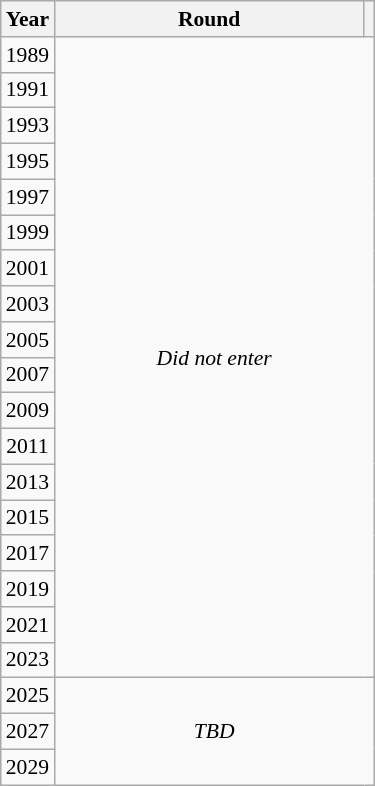<table class="wikitable" style="text-align: center; font-size:90%">
<tr>
<th>Year</th>
<th style="width:200px">Round</th>
<th></th>
</tr>
<tr>
<td>1989</td>
<td colspan="2" rowspan="18"><em>Did not enter</em></td>
</tr>
<tr>
<td>1991</td>
</tr>
<tr>
<td>1993</td>
</tr>
<tr>
<td>1995</td>
</tr>
<tr>
<td>1997</td>
</tr>
<tr>
<td>1999</td>
</tr>
<tr>
<td>2001</td>
</tr>
<tr>
<td>2003</td>
</tr>
<tr>
<td>2005</td>
</tr>
<tr>
<td>2007</td>
</tr>
<tr>
<td>2009</td>
</tr>
<tr>
<td>2011</td>
</tr>
<tr>
<td>2013</td>
</tr>
<tr>
<td>2015</td>
</tr>
<tr>
<td>2017</td>
</tr>
<tr>
<td>2019</td>
</tr>
<tr>
<td>2021</td>
</tr>
<tr>
<td>2023</td>
</tr>
<tr>
<td>2025</td>
<td colspan="2" rowspan="3"><em>TBD</em></td>
</tr>
<tr>
<td>2027</td>
</tr>
<tr>
<td>2029</td>
</tr>
</table>
